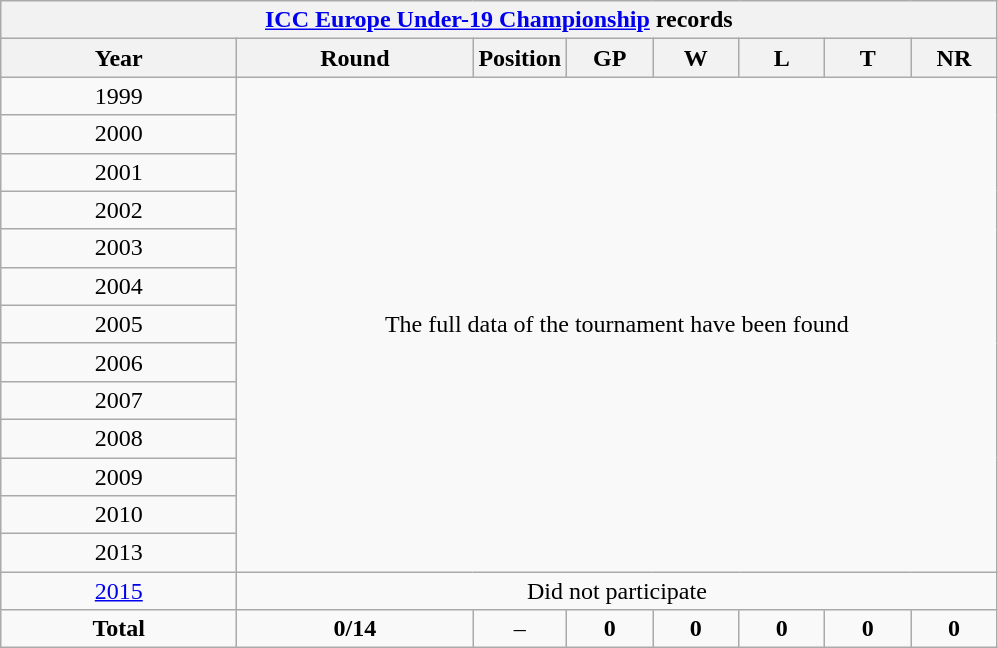<table class="wikitable" style="text-align: center; width=900px;">
<tr>
<th colspan=9><a href='#'>ICC Europe Under-19 Championship</a> records</th>
</tr>
<tr>
<th width=150>Year</th>
<th width=150>Round</th>
<th width=50>Position</th>
<th width=50>GP</th>
<th width=50>W</th>
<th width=50>L</th>
<th width=50>T</th>
<th width=50>NR</th>
</tr>
<tr>
<td> 1999</td>
<td rowspan=13 colspan=8>The full data of the tournament have been found</td>
</tr>
<tr>
<td> 2000</td>
</tr>
<tr>
<td> 2001</td>
</tr>
<tr>
<td> 2002</td>
</tr>
<tr>
<td> 2003</td>
</tr>
<tr>
<td> 2004</td>
</tr>
<tr>
<td> 2005</td>
</tr>
<tr>
<td> 2006</td>
</tr>
<tr>
<td> 2007</td>
</tr>
<tr>
<td> 2008</td>
</tr>
<tr>
<td> 2009</td>
</tr>
<tr>
<td> 2010</td>
</tr>
<tr>
<td> 2013</td>
</tr>
<tr>
<td> <a href='#'>2015</a></td>
<td colspan=8>Did not participate</td>
</tr>
<tr>
<td><strong>Total</strong></td>
<td><strong>0/14</strong></td>
<td>–</td>
<td><strong>0</strong></td>
<td><strong>0</strong></td>
<td><strong>0</strong></td>
<td><strong>0</strong></td>
<td><strong>0</strong></td>
</tr>
</table>
